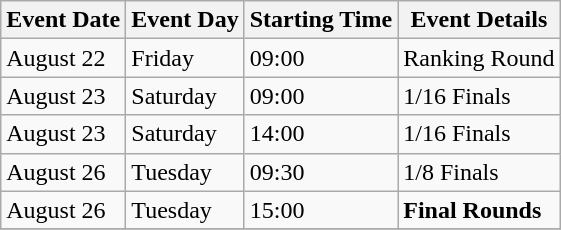<table class="wikitable">
<tr>
<th>Event Date</th>
<th>Event Day</th>
<th>Starting Time</th>
<th>Event Details</th>
</tr>
<tr>
<td>August 22</td>
<td>Friday</td>
<td>09:00</td>
<td>Ranking Round</td>
</tr>
<tr>
<td>August 23</td>
<td>Saturday</td>
<td>09:00</td>
<td>1/16 Finals</td>
</tr>
<tr>
<td>August 23</td>
<td>Saturday</td>
<td>14:00</td>
<td>1/16 Finals</td>
</tr>
<tr>
<td>August 26</td>
<td>Tuesday</td>
<td>09:30</td>
<td>1/8 Finals</td>
</tr>
<tr>
<td>August 26</td>
<td>Tuesday</td>
<td>15:00</td>
<td><strong>Final Rounds</strong></td>
</tr>
<tr>
</tr>
</table>
